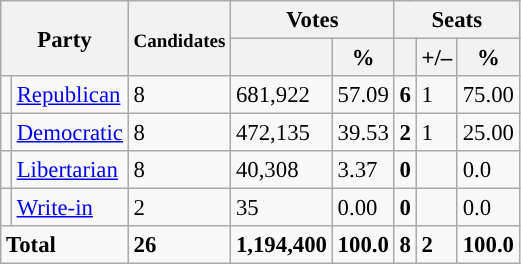<table class="wikitable" style="font-size: 95%;">
<tr>
<th colspan="2" rowspan="2">Party</th>
<th rowspan="2"><small>Candi</small><small>dates</small></th>
<th colspan="2">Votes</th>
<th colspan="3">Seats</th>
</tr>
<tr>
<th></th>
<th>%</th>
<th></th>
<th>+/–</th>
<th>%</th>
</tr>
<tr>
<td style="background:"></td>
<td align="left"><a href='#'>Republican</a></td>
<td>8</td>
<td>681,922</td>
<td>57.09</td>
<td><strong>6</strong></td>
<td> 1</td>
<td>75.00</td>
</tr>
<tr>
<td style="background:"></td>
<td align="left"><a href='#'>Democratic</a></td>
<td>8</td>
<td>472,135</td>
<td>39.53</td>
<td><strong>2</strong></td>
<td> 1</td>
<td>25.00</td>
</tr>
<tr>
<td style="background:"></td>
<td align="left"><a href='#'>Libertarian</a></td>
<td>8</td>
<td>40,308</td>
<td>3.37</td>
<td><strong>0</strong></td>
<td></td>
<td>0.0</td>
</tr>
<tr>
<td style="background:"></td>
<td align="left"><a href='#'>Write-in</a></td>
<td>2</td>
<td>35</td>
<td>0.00</td>
<td><strong>0</strong></td>
<td></td>
<td>0.0</td>
</tr>
<tr style="font-weight:bold">
<td colspan="2" align="left">Total</td>
<td>26</td>
<td>1,194,400</td>
<td>100.0</td>
<td>8</td>
<td> 2</td>
<td>100.0</td>
</tr>
</table>
